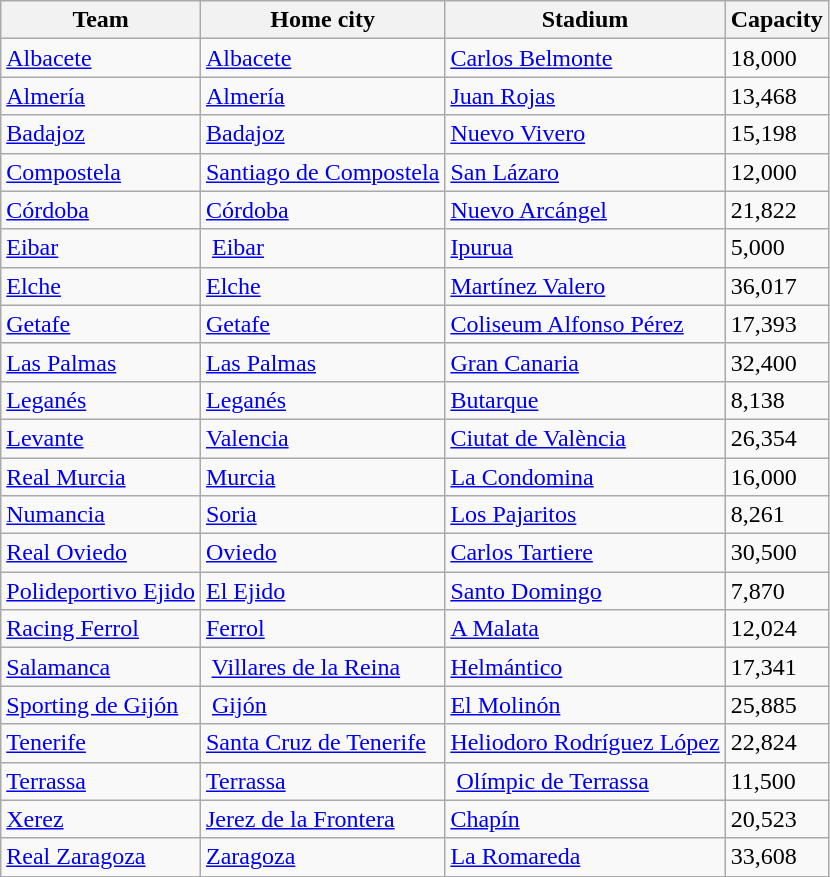<table class="wikitable sortable">
<tr>
<th>Team</th>
<th>Home city</th>
<th>Stadium</th>
<th>Capacity</th>
</tr>
<tr>
<td><a href='#'>Albacete</a></td>
<td><a href='#'>Albacete</a></td>
<td><a href='#'>Carlos Belmonte</a></td>
<td>18,000</td>
</tr>
<tr>
<td><a href='#'>Almería</a></td>
<td><a href='#'>Almería</a></td>
<td><a href='#'>Juan Rojas</a></td>
<td>13,468</td>
</tr>
<tr>
<td><a href='#'>Badajoz</a></td>
<td><a href='#'>Badajoz</a></td>
<td><a href='#'>Nuevo Vivero</a></td>
<td>15,198</td>
</tr>
<tr>
<td><a href='#'>Compostela</a></td>
<td><a href='#'>Santiago de Compostela</a></td>
<td><a href='#'>San Lázaro</a></td>
<td>12,000</td>
</tr>
<tr>
<td><a href='#'>Córdoba</a></td>
<td><a href='#'>Córdoba</a></td>
<td><a href='#'>Nuevo Arcángel</a></td>
<td>21,822</td>
</tr>
<tr>
<td><a href='#'>Eibar</a></td>
<td> <a href='#'>Eibar</a></td>
<td><a href='#'>Ipurua</a></td>
<td>5,000</td>
</tr>
<tr>
<td><a href='#'>Elche</a></td>
<td><a href='#'>Elche</a></td>
<td><a href='#'>Martínez Valero</a></td>
<td>36,017</td>
</tr>
<tr>
<td><a href='#'>Getafe</a></td>
<td><a href='#'>Getafe</a></td>
<td><a href='#'>Coliseum Alfonso Pérez</a></td>
<td>17,393</td>
</tr>
<tr>
<td><a href='#'>Las Palmas</a></td>
<td><a href='#'>Las Palmas</a></td>
<td><a href='#'>Gran Canaria</a></td>
<td>32,400</td>
</tr>
<tr>
<td><a href='#'>Leganés</a></td>
<td><a href='#'>Leganés</a></td>
<td><a href='#'>Butarque</a></td>
<td>8,138</td>
</tr>
<tr>
<td><a href='#'>Levante</a></td>
<td><a href='#'>Valencia</a></td>
<td><a href='#'>Ciutat de València</a></td>
<td>26,354</td>
</tr>
<tr>
<td><a href='#'>Real Murcia</a></td>
<td><a href='#'>Murcia</a></td>
<td><a href='#'>La Condomina</a></td>
<td>16,000</td>
</tr>
<tr>
<td><a href='#'>Numancia</a></td>
<td><a href='#'>Soria</a></td>
<td><a href='#'>Los Pajaritos</a></td>
<td>8,261</td>
</tr>
<tr>
<td><a href='#'>Real Oviedo</a></td>
<td><a href='#'>Oviedo</a></td>
<td><a href='#'>Carlos Tartiere</a></td>
<td>30,500</td>
</tr>
<tr>
<td><a href='#'>Polideportivo Ejido</a></td>
<td><a href='#'>El Ejido</a></td>
<td><a href='#'>Santo Domingo</a></td>
<td>7,870</td>
</tr>
<tr>
<td><a href='#'>Racing Ferrol</a></td>
<td><a href='#'>Ferrol</a></td>
<td><a href='#'>A Malata</a></td>
<td>12,024</td>
</tr>
<tr>
<td><a href='#'>Salamanca</a></td>
<td> <a href='#'>Villares de la Reina</a></td>
<td><a href='#'>Helmántico</a></td>
<td>17,341</td>
</tr>
<tr>
<td><a href='#'>Sporting de Gijón</a></td>
<td> <a href='#'>Gijón</a></td>
<td><a href='#'>El Molinón</a></td>
<td>25,885</td>
</tr>
<tr>
<td><a href='#'>Tenerife</a></td>
<td><a href='#'>Santa Cruz de Tenerife</a></td>
<td><a href='#'>Heliodoro Rodríguez López</a></td>
<td>22,824</td>
</tr>
<tr>
<td><a href='#'>Terrassa</a></td>
<td><a href='#'>Terrassa</a></td>
<td> <a href='#'>Olímpic de Terrassa</a></td>
<td>11,500</td>
</tr>
<tr>
<td><a href='#'>Xerez</a></td>
<td><a href='#'>Jerez de la Frontera</a></td>
<td><a href='#'>Chapín</a></td>
<td>20,523</td>
</tr>
<tr>
<td><a href='#'>Real Zaragoza</a></td>
<td><a href='#'>Zaragoza</a></td>
<td><a href='#'>La Romareda</a></td>
<td>33,608</td>
</tr>
</table>
